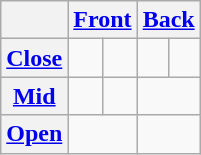<table class="wikitable" style=text-align:center>
<tr>
<th></th>
<th colspan="2"><a href='#'>Front</a></th>
<th colspan="2"><a href='#'>Back</a></th>
</tr>
<tr>
<th><a href='#'>Close</a></th>
<td> </td>
<td> </td>
<td> </td>
<td> </td>
</tr>
<tr>
<th><a href='#'>Mid</a></th>
<td> </td>
<td> </td>
<td colspan="2"> </td>
</tr>
<tr>
<th><a href='#'>Open</a></th>
<td colspan="2"> </td>
<td colspan="2"> </td>
</tr>
</table>
